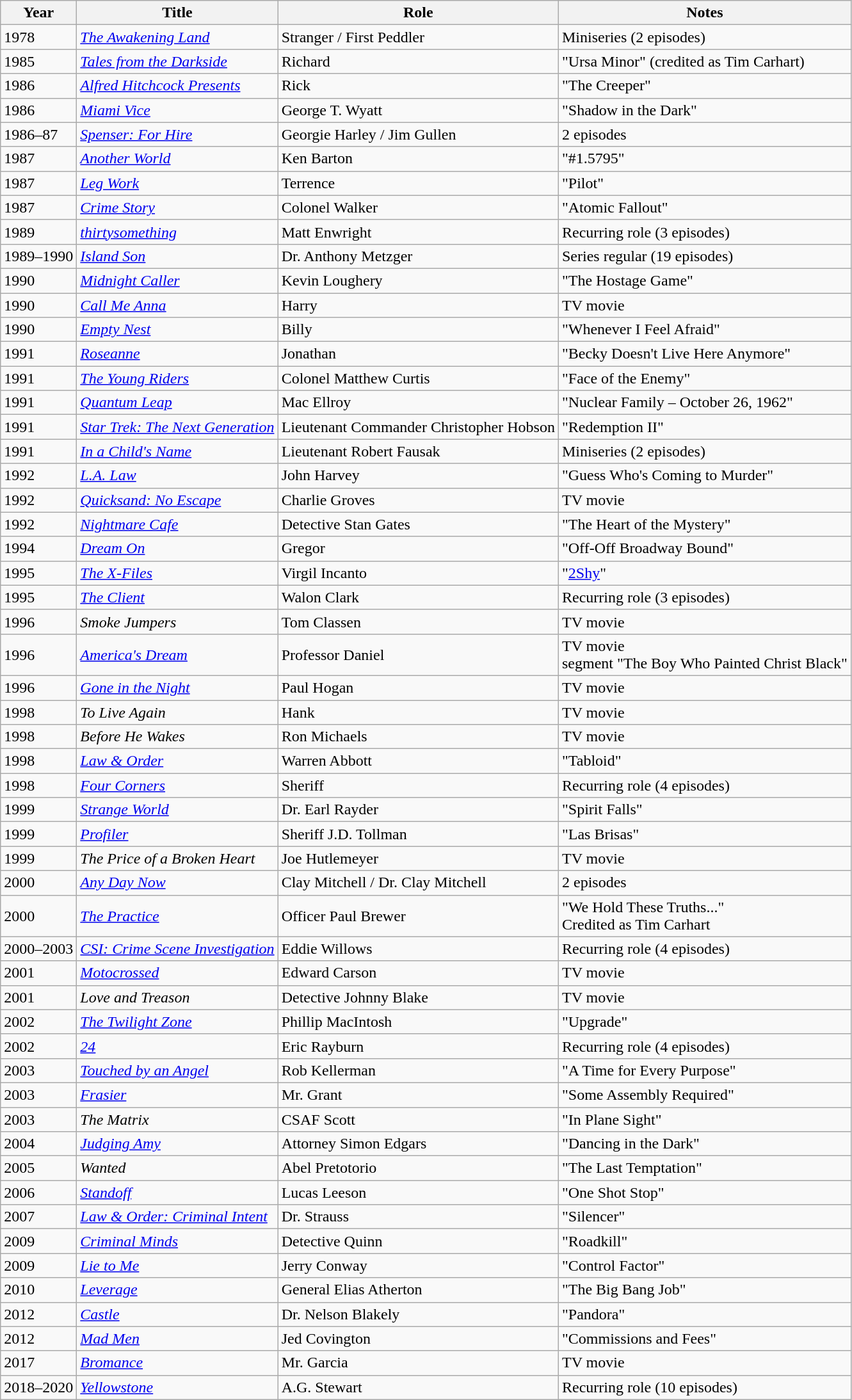<table class="wikitable">
<tr>
<th>Year</th>
<th>Title</th>
<th>Role</th>
<th>Notes</th>
</tr>
<tr>
<td>1978</td>
<td><em><a href='#'>The Awakening Land</a></em></td>
<td>Stranger / First Peddler</td>
<td>Miniseries (2 episodes)</td>
</tr>
<tr>
<td>1985</td>
<td><em><a href='#'>Tales from the Darkside</a></em></td>
<td>Richard</td>
<td>"Ursa Minor" (credited as Tim Carhart)</td>
</tr>
<tr>
<td>1986</td>
<td><em><a href='#'>Alfred Hitchcock Presents</a></em></td>
<td>Rick</td>
<td>"The Creeper"</td>
</tr>
<tr>
<td>1986</td>
<td><em><a href='#'>Miami Vice</a></em></td>
<td>George T. Wyatt</td>
<td>"Shadow in the Dark"</td>
</tr>
<tr>
<td>1986–87</td>
<td><em><a href='#'>Spenser: For Hire</a></em></td>
<td>Georgie Harley / Jim Gullen</td>
<td>2 episodes</td>
</tr>
<tr>
<td>1987</td>
<td><em><a href='#'>Another World</a></em></td>
<td>Ken Barton</td>
<td>"#1.5795"</td>
</tr>
<tr>
<td>1987</td>
<td><em><a href='#'>Leg Work</a></em></td>
<td>Terrence</td>
<td>"Pilot"</td>
</tr>
<tr>
<td>1987</td>
<td><em><a href='#'>Crime Story</a></em></td>
<td>Colonel Walker</td>
<td>"Atomic Fallout"</td>
</tr>
<tr>
<td>1989</td>
<td><em><a href='#'>thirtysomething</a></em></td>
<td>Matt Enwright</td>
<td>Recurring role (3 episodes)</td>
</tr>
<tr>
<td>1989–1990</td>
<td><em><a href='#'>Island Son</a></em></td>
<td>Dr. Anthony Metzger</td>
<td>Series regular (19 episodes)</td>
</tr>
<tr>
<td>1990</td>
<td><em><a href='#'>Midnight Caller</a></em></td>
<td>Kevin Loughery</td>
<td>"The Hostage Game"</td>
</tr>
<tr>
<td>1990</td>
<td><em><a href='#'>Call Me Anna</a></em></td>
<td>Harry</td>
<td>TV movie</td>
</tr>
<tr>
<td>1990</td>
<td><em><a href='#'>Empty Nest</a></em></td>
<td>Billy</td>
<td>"Whenever I Feel Afraid"</td>
</tr>
<tr>
<td>1991</td>
<td><em><a href='#'>Roseanne</a></em></td>
<td>Jonathan</td>
<td>"Becky Doesn't Live Here Anymore"</td>
</tr>
<tr>
<td>1991</td>
<td><em><a href='#'>The Young Riders</a></em></td>
<td>Colonel Matthew Curtis</td>
<td>"Face of the Enemy"</td>
</tr>
<tr>
<td>1991</td>
<td><em><a href='#'>Quantum Leap</a></em></td>
<td>Mac Ellroy</td>
<td>"Nuclear Family – October 26, 1962"</td>
</tr>
<tr>
<td>1991</td>
<td><em><a href='#'>Star Trek: The Next Generation</a></em></td>
<td>Lieutenant Commander Christopher Hobson</td>
<td>"Redemption II"</td>
</tr>
<tr>
<td>1991</td>
<td><em><a href='#'>In a Child's Name</a></em></td>
<td>Lieutenant Robert Fausak</td>
<td>Miniseries (2 episodes)</td>
</tr>
<tr>
<td>1992</td>
<td><em><a href='#'>L.A. Law</a></em></td>
<td>John Harvey</td>
<td>"Guess Who's Coming to Murder"</td>
</tr>
<tr>
<td>1992</td>
<td><em><a href='#'>Quicksand: No Escape</a></em></td>
<td>Charlie Groves</td>
<td>TV movie</td>
</tr>
<tr>
<td>1992</td>
<td><em><a href='#'>Nightmare Cafe</a></em></td>
<td>Detective Stan Gates</td>
<td>"The Heart of the Mystery"</td>
</tr>
<tr>
<td>1994</td>
<td><em><a href='#'>Dream On</a></em></td>
<td>Gregor</td>
<td>"Off-Off Broadway Bound"</td>
</tr>
<tr>
<td>1995</td>
<td><em><a href='#'>The X-Files</a></em></td>
<td>Virgil Incanto</td>
<td>"<a href='#'>2Shy</a>"</td>
</tr>
<tr>
<td>1995</td>
<td><em><a href='#'>The Client</a></em></td>
<td>Walon Clark</td>
<td>Recurring role (3 episodes)</td>
</tr>
<tr>
<td>1996</td>
<td><em>Smoke Jumpers</em></td>
<td>Tom Classen</td>
<td>TV movie</td>
</tr>
<tr>
<td>1996</td>
<td><em><a href='#'>America's Dream</a></em></td>
<td>Professor Daniel</td>
<td>TV movie<br>segment "The Boy Who Painted Christ Black"</td>
</tr>
<tr>
<td>1996</td>
<td><em><a href='#'>Gone in the Night</a></em></td>
<td>Paul Hogan</td>
<td>TV movie</td>
</tr>
<tr>
<td>1998</td>
<td><em>To Live Again</em></td>
<td>Hank</td>
<td>TV movie</td>
</tr>
<tr>
<td>1998</td>
<td><em>Before He Wakes</em></td>
<td>Ron Michaels</td>
<td>TV movie</td>
</tr>
<tr>
<td>1998</td>
<td><em><a href='#'>Law & Order</a></em></td>
<td>Warren Abbott</td>
<td>"Tabloid"</td>
</tr>
<tr>
<td>1998</td>
<td><em><a href='#'>Four Corners</a></em></td>
<td>Sheriff</td>
<td>Recurring role (4 episodes)</td>
</tr>
<tr>
<td>1999</td>
<td><em><a href='#'>Strange World</a></em></td>
<td>Dr. Earl Rayder</td>
<td>"Spirit Falls"</td>
</tr>
<tr>
<td>1999</td>
<td><em><a href='#'>Profiler</a></em></td>
<td>Sheriff J.D. Tollman</td>
<td>"Las Brisas"</td>
</tr>
<tr>
<td>1999</td>
<td><em>The Price of a Broken Heart</em></td>
<td>Joe Hutlemeyer</td>
<td>TV movie</td>
</tr>
<tr>
<td>2000</td>
<td><em><a href='#'>Any Day Now</a></em></td>
<td>Clay Mitchell / Dr. Clay Mitchell</td>
<td>2 episodes</td>
</tr>
<tr>
<td>2000</td>
<td><em><a href='#'>The Practice</a></em></td>
<td>Officer Paul Brewer</td>
<td>"We Hold These Truths..."<br>Credited as Tim Carhart</td>
</tr>
<tr>
<td>2000–2003</td>
<td><em><a href='#'>CSI: Crime Scene Investigation</a></em></td>
<td>Eddie Willows</td>
<td>Recurring role (4 episodes)</td>
</tr>
<tr>
<td>2001</td>
<td><em><a href='#'>Motocrossed</a></em></td>
<td>Edward Carson</td>
<td>TV movie</td>
</tr>
<tr>
<td>2001</td>
<td><em>Love and Treason</em></td>
<td>Detective Johnny Blake</td>
<td>TV movie</td>
</tr>
<tr>
<td>2002</td>
<td><em><a href='#'>The Twilight Zone</a></em></td>
<td>Phillip MacIntosh</td>
<td>"Upgrade"</td>
</tr>
<tr>
<td>2002</td>
<td><em><a href='#'>24</a></em></td>
<td>Eric Rayburn</td>
<td>Recurring role (4 episodes)</td>
</tr>
<tr>
<td>2003</td>
<td><em><a href='#'>Touched by an Angel</a></em></td>
<td>Rob Kellerman</td>
<td>"A Time for Every Purpose"</td>
</tr>
<tr>
<td>2003</td>
<td><em><a href='#'>Frasier</a></em></td>
<td>Mr. Grant</td>
<td>"Some Assembly Required"</td>
</tr>
<tr>
<td>2003</td>
<td><em>The Matrix</em></td>
<td>CSAF Scott</td>
<td>"In Plane Sight"</td>
</tr>
<tr>
<td>2004</td>
<td><em><a href='#'>Judging Amy</a></em></td>
<td>Attorney Simon Edgars</td>
<td>"Dancing in the Dark"</td>
</tr>
<tr>
<td>2005</td>
<td><em>Wanted</em></td>
<td>Abel Pretotorio</td>
<td>"The Last Temptation"</td>
</tr>
<tr>
<td>2006</td>
<td><em><a href='#'>Standoff</a></em></td>
<td>Lucas Leeson</td>
<td>"One Shot Stop"</td>
</tr>
<tr>
<td>2007</td>
<td><em><a href='#'>Law & Order: Criminal Intent</a></em></td>
<td>Dr. Strauss</td>
<td>"Silencer"</td>
</tr>
<tr>
<td>2009</td>
<td><em><a href='#'>Criminal Minds</a></em></td>
<td>Detective Quinn</td>
<td>"Roadkill"</td>
</tr>
<tr>
<td>2009</td>
<td><em><a href='#'>Lie to Me</a></em></td>
<td>Jerry Conway</td>
<td>"Control Factor"</td>
</tr>
<tr>
<td>2010</td>
<td><em><a href='#'>Leverage</a></em></td>
<td>General Elias Atherton</td>
<td>"The Big Bang Job"</td>
</tr>
<tr>
<td>2012</td>
<td><em><a href='#'>Castle</a></em></td>
<td>Dr. Nelson Blakely</td>
<td>"Pandora"</td>
</tr>
<tr>
<td>2012</td>
<td><em><a href='#'>Mad Men</a></em></td>
<td>Jed Covington</td>
<td>"Commissions and Fees"</td>
</tr>
<tr>
<td>2017</td>
<td><em><a href='#'>Bromance</a></em></td>
<td>Mr. Garcia</td>
<td>TV movie</td>
</tr>
<tr>
<td>2018–2020</td>
<td><em><a href='#'>Yellowstone</a></em></td>
<td>A.G. Stewart</td>
<td>Recurring role (10 episodes)</td>
</tr>
</table>
